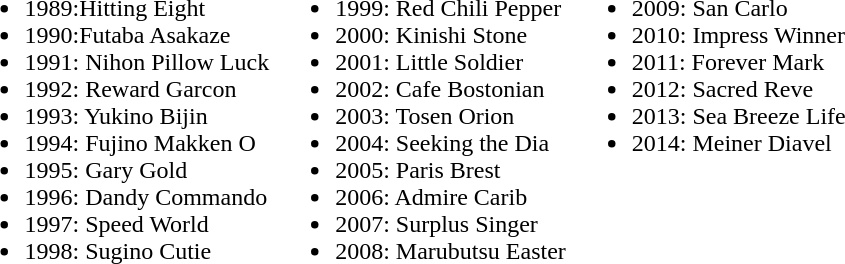<table>
<tr>
<td valign=top><br><ul><li>1989:Hitting Eight</li><li>1990:Futaba Asakaze</li><li>1991: Nihon Pillow Luck</li><li>1992: Reward Garcon</li><li>1993: Yukino Bijin</li><li>1994: Fujino Makken O</li><li>1995: Gary Gold</li><li>1996: Dandy Commando</li><li>1997: Speed World</li><li>1998: Sugino Cutie</li></ul></td>
<td valign=top><br><ul><li>1999: Red Chili Pepper</li><li>2000: Kinishi Stone</li><li>2001: Little Soldier</li><li>2002: Cafe Bostonian</li><li>2003: Tosen Orion</li><li>2004: Seeking the Dia</li><li>2005: Paris Brest</li><li>2006: Admire Carib</li><li>2007: Surplus Singer</li><li>2008: Marubutsu Easter</li></ul></td>
<td valign=top><br><ul><li>2009: San Carlo</li><li>2010: Impress Winner</li><li>2011: Forever Mark</li><li>2012: Sacred Reve</li><li>2013: Sea Breeze Life</li><li>2014: Meiner Diavel</li></ul></td>
</tr>
</table>
